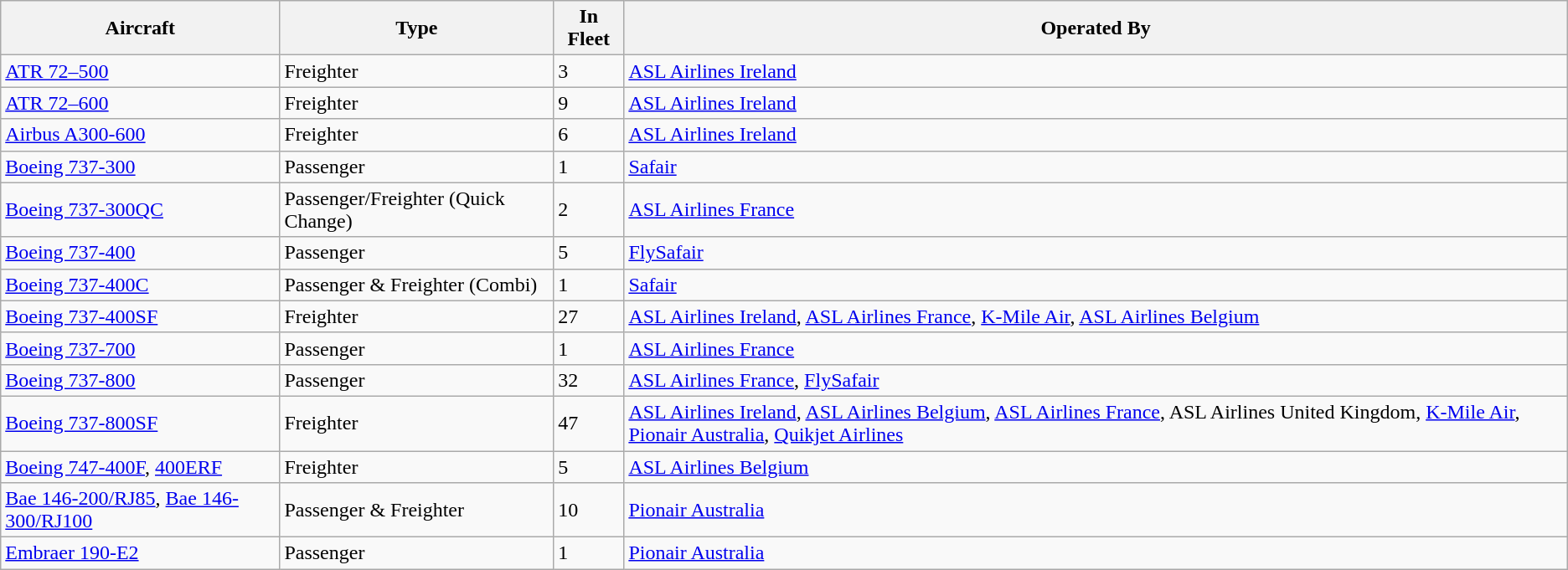<table class="wikitable">
<tr>
<th>Aircraft</th>
<th>Type</th>
<th>In Fleet</th>
<th>Operated By</th>
</tr>
<tr>
<td><a href='#'>ATR 72–500</a></td>
<td>Freighter</td>
<td>3</td>
<td><a href='#'>ASL Airlines Ireland</a></td>
</tr>
<tr>
<td><a href='#'>ATR 72–600</a></td>
<td>Freighter</td>
<td>9</td>
<td><a href='#'>ASL Airlines Ireland</a></td>
</tr>
<tr>
<td><a href='#'>Airbus A300-600</a></td>
<td>Freighter</td>
<td>6</td>
<td><a href='#'>ASL Airlines Ireland</a></td>
</tr>
<tr>
<td><a href='#'>Boeing 737-300</a></td>
<td>Passenger</td>
<td>1</td>
<td><a href='#'>Safair</a></td>
</tr>
<tr>
<td><a href='#'>Boeing 737-300QC</a></td>
<td>Passenger/Freighter (Quick Change)</td>
<td>2</td>
<td><a href='#'>ASL Airlines France</a></td>
</tr>
<tr>
<td><a href='#'>Boeing 737-400</a></td>
<td>Passenger</td>
<td>5</td>
<td><a href='#'>FlySafair</a></td>
</tr>
<tr>
<td><a href='#'>Boeing 737-400C</a></td>
<td>Passenger & Freighter (Combi)</td>
<td>1</td>
<td><a href='#'>Safair</a></td>
</tr>
<tr>
<td><a href='#'>Boeing 737-400SF</a></td>
<td>Freighter</td>
<td>27</td>
<td><a href='#'>ASL Airlines Ireland</a>, <a href='#'>ASL Airlines France</a>, <a href='#'>K-Mile Air</a>, <a href='#'>ASL Airlines Belgium</a></td>
</tr>
<tr>
<td><a href='#'>Boeing 737-700</a></td>
<td>Passenger</td>
<td>1</td>
<td><a href='#'>ASL Airlines France</a></td>
</tr>
<tr>
<td><a href='#'>Boeing 737-800</a></td>
<td>Passenger</td>
<td>32</td>
<td><a href='#'>ASL Airlines France</a>, <a href='#'>FlySafair</a></td>
</tr>
<tr>
<td><a href='#'>Boeing 737-800SF</a></td>
<td>Freighter</td>
<td>47</td>
<td><a href='#'>ASL Airlines Ireland</a>, <a href='#'>ASL Airlines Belgium</a>, <a href='#'>ASL Airlines France</a>, ASL Airlines United Kingdom, <a href='#'>K-Mile Air</a>, <a href='#'>Pionair Australia</a>, <a href='#'>Quikjet Airlines</a></td>
</tr>
<tr>
<td><a href='#'>Boeing 747-400F</a>, <a href='#'>400ERF</a></td>
<td>Freighter</td>
<td>5</td>
<td><a href='#'>ASL Airlines Belgium</a></td>
</tr>
<tr>
<td><a href='#'>Bae 146-200/RJ85</a>, <a href='#'>Bae 146-300/RJ100</a></td>
<td>Passenger & Freighter</td>
<td>10</td>
<td><a href='#'>Pionair Australia</a></td>
</tr>
<tr>
<td><a href='#'>Embraer 190-E2</a></td>
<td>Passenger</td>
<td>1</td>
<td><a href='#'>Pionair Australia</a></td>
</tr>
</table>
